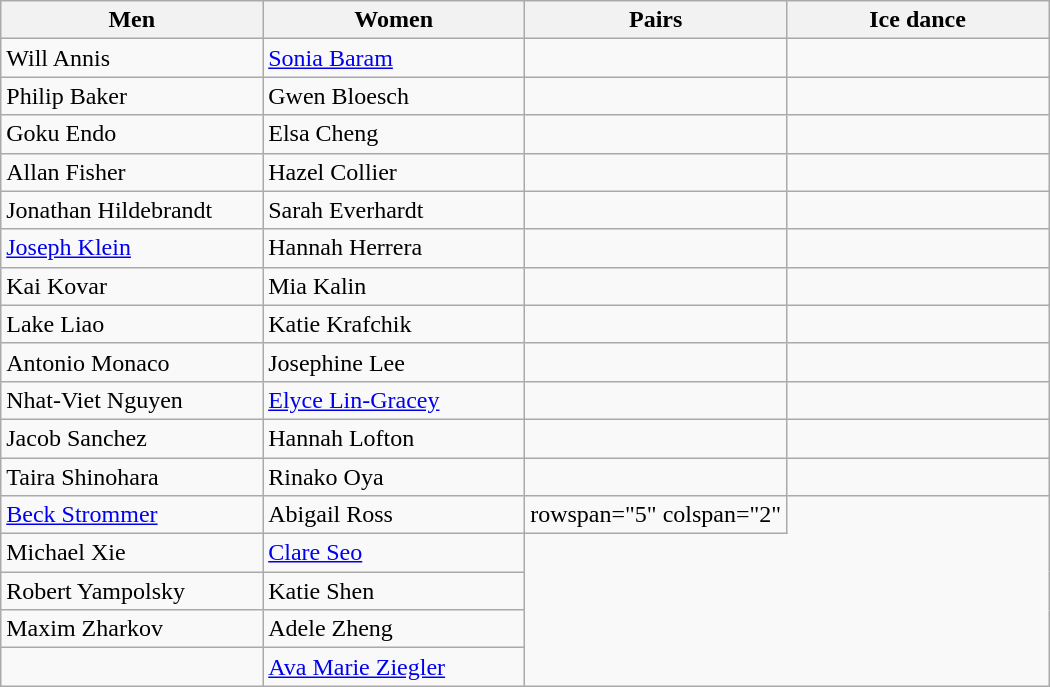<table class="wikitable unsortable" style="text-align:left;">
<tr>
<th scope="col" style="width:25%">Men</th>
<th scope="col" style="width:25%">Women</th>
<th scope="col" style="width:25%">Pairs</th>
<th scope="col" style="width:25%">Ice dance</th>
</tr>
<tr>
<td>Will Annis</td>
<td><a href='#'>Sonia Baram</a></td>
<td></td>
<td></td>
</tr>
<tr>
<td>Philip Baker</td>
<td>Gwen Bloesch</td>
<td></td>
<td></td>
</tr>
<tr>
<td>Goku Endo</td>
<td>Elsa Cheng</td>
<td></td>
<td></td>
</tr>
<tr>
<td>Allan Fisher</td>
<td>Hazel Collier</td>
<td></td>
<td></td>
</tr>
<tr>
<td>Jonathan Hildebrandt</td>
<td>Sarah Everhardt</td>
<td></td>
<td></td>
</tr>
<tr>
<td><a href='#'>Joseph Klein</a></td>
<td>Hannah Herrera</td>
<td></td>
<td></td>
</tr>
<tr>
<td>Kai Kovar</td>
<td>Mia Kalin</td>
<td></td>
<td></td>
</tr>
<tr>
<td>Lake Liao</td>
<td>Katie Krafchik</td>
<td></td>
<td></td>
</tr>
<tr>
<td>Antonio Monaco</td>
<td>Josephine Lee</td>
<td></td>
<td></td>
</tr>
<tr>
<td>Nhat-Viet Nguyen</td>
<td><a href='#'>Elyce Lin-Gracey</a></td>
<td></td>
<td></td>
</tr>
<tr>
<td>Jacob Sanchez</td>
<td>Hannah Lofton</td>
<td></td>
<td></td>
</tr>
<tr>
<td>Taira Shinohara</td>
<td>Rinako Oya</td>
<td></td>
<td></td>
</tr>
<tr>
<td><a href='#'>Beck Strommer</a></td>
<td>Abigail Ross</td>
<td>rowspan="5" colspan="2" </td>
</tr>
<tr>
<td>Michael Xie</td>
<td><a href='#'>Clare Seo</a></td>
</tr>
<tr>
<td>Robert Yampolsky</td>
<td>Katie Shen</td>
</tr>
<tr>
<td>Maxim Zharkov</td>
<td>Adele Zheng</td>
</tr>
<tr>
<td></td>
<td><a href='#'>Ava Marie Ziegler</a></td>
</tr>
</table>
